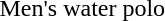<table>
<tr>
<td>Men's water polo</td>
<td></td>
<td></td>
<td></td>
</tr>
</table>
